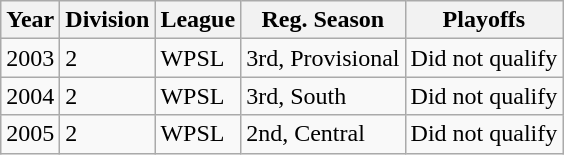<table class="wikitable">
<tr>
<th>Year</th>
<th>Division</th>
<th>League</th>
<th>Reg. Season</th>
<th>Playoffs</th>
</tr>
<tr>
<td>2003</td>
<td>2</td>
<td>WPSL</td>
<td>3rd, Provisional</td>
<td>Did not qualify</td>
</tr>
<tr>
<td>2004</td>
<td>2</td>
<td>WPSL</td>
<td>3rd, South</td>
<td>Did not qualify</td>
</tr>
<tr>
<td>2005</td>
<td>2</td>
<td>WPSL</td>
<td>2nd, Central</td>
<td>Did not qualify</td>
</tr>
</table>
